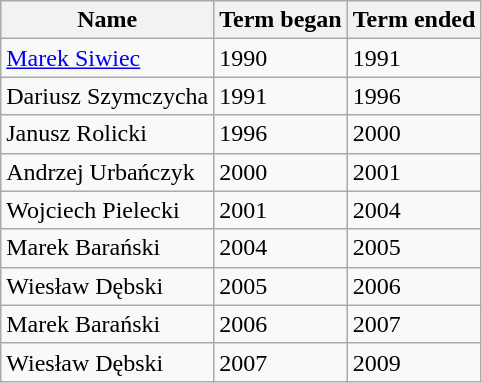<table class="wikitable">
<tr>
<th>Name</th>
<th>Term began</th>
<th>Term ended</th>
</tr>
<tr>
<td><a href='#'>Marek Siwiec</a></td>
<td>1990</td>
<td>1991</td>
</tr>
<tr>
<td>Dariusz Szymczycha</td>
<td>1991</td>
<td>1996</td>
</tr>
<tr>
<td>Janusz Rolicki</td>
<td>1996</td>
<td>2000</td>
</tr>
<tr>
<td>Andrzej Urbańczyk</td>
<td>2000</td>
<td>2001</td>
</tr>
<tr>
<td>Wojciech Pielecki</td>
<td>2001</td>
<td>2004</td>
</tr>
<tr>
<td>Marek Barański</td>
<td>2004</td>
<td>2005</td>
</tr>
<tr>
<td>Wiesław Dębski</td>
<td>2005</td>
<td>2006</td>
</tr>
<tr>
<td>Marek Barański</td>
<td>2006</td>
<td>2007</td>
</tr>
<tr>
<td>Wiesław Dębski</td>
<td>2007</td>
<td>2009</td>
</tr>
</table>
